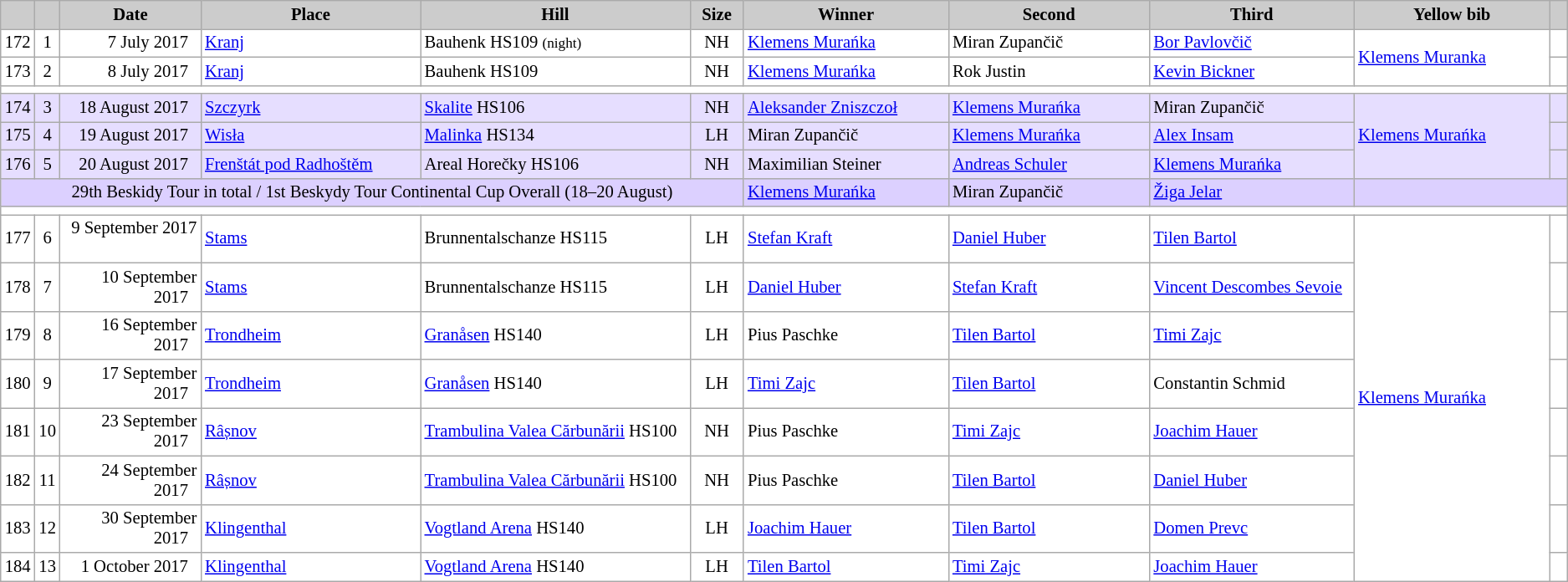<table class="wikitable plainrowheaders" style="background:#fff; font-size:86%; line-height:16px; border:grey solid 1px; border-collapse:collapse;">
<tr style="background:#ccc; text-align:center;">
<th scope="col" style="background:#ccc; width=25 px;"></th>
<th scope="col" style="background:#ccc; width=30 px;"></th>
<th scope="col" style="background:#ccc; width:120px;">Date</th>
<th scope="col" style="background:#ccc; width:200px;">Place</th>
<th scope="col" style="background:#ccc; width:240px;">Hill</th>
<th scope="col" style="background:#ccc; width:40px;">Size</th>
<th scope="col" style="background:#ccc; width:185px;">Winner</th>
<th scope="col" style="background:#ccc; width:185px;">Second</th>
<th scope="col" style="background:#ccc; width:185px;">Third</th>
<th scope="col" style="background:#ccc; width:180px;">Yellow bib</th>
<th scope="col" style="background:#ccc; width:10px;"></th>
</tr>
<tr>
<td align=center>172</td>
<td align=center>1</td>
<td align=right>7 July 2017  </td>
<td> <a href='#'>Kranj</a></td>
<td>Bauhenk HS109 <small>(night)</small></td>
<td align=center>NH</td>
<td> <a href='#'>Klemens Murańka</a></td>
<td> Miran Zupančič</td>
<td> <a href='#'>Bor Pavlovčič</a></td>
<td rowspan=2> <a href='#'>Klemens Muranka</a></td>
<td></td>
</tr>
<tr>
<td align=center>173</td>
<td align=center>2</td>
<td align=right>8 July 2017  </td>
<td> <a href='#'>Kranj</a></td>
<td>Bauhenk HS109</td>
<td align=center>NH</td>
<td> <a href='#'>Klemens Murańka</a></td>
<td> Rok Justin</td>
<td> <a href='#'>Kevin Bickner</a></td>
<td></td>
</tr>
<tr>
<td colspan=11></td>
</tr>
<tr bgcolor=#e6deff>
<td align=center>174</td>
<td align=center>3</td>
<td align=right>18 August 2017  </td>
<td> <a href='#'>Szczyrk</a></td>
<td><a href='#'>Skalite</a> HS106</td>
<td align=center>NH</td>
<td> <a href='#'>Aleksander Zniszczoł</a></td>
<td> <a href='#'>Klemens Murańka</a></td>
<td> Miran Zupančič</td>
<td rowspan=3> <a href='#'>Klemens Murańka</a></td>
<td></td>
</tr>
<tr bgcolor=#e6deff>
<td align=center>175</td>
<td align=center>4</td>
<td align=right>19 August 2017  </td>
<td> <a href='#'>Wisła</a></td>
<td><a href='#'>Malinka</a> HS134</td>
<td align=center>LH</td>
<td> Miran Zupančič</td>
<td> <a href='#'>Klemens Murańka</a></td>
<td> <a href='#'>Alex Insam</a></td>
<td></td>
</tr>
<tr bgcolor=#e6deff>
<td align=center>176</td>
<td align=center>5</td>
<td align=right>20 August 2017  </td>
<td> <a href='#'>Frenštát pod Radhoštěm</a></td>
<td>Areal Horečky HS106</td>
<td align=center>NH</td>
<td> Maximilian Steiner</td>
<td> <a href='#'>Andreas Schuler</a></td>
<td> <a href='#'>Klemens Murańka</a></td>
<td></td>
</tr>
<tr bgcolor=#DCD0FF>
<td colspan=6 align=center>29th Beskidy Tour in total / 1st Beskydy Tour Continental Cup Overall (18–20 August)</td>
<td> <a href='#'>Klemens Murańka</a></td>
<td> Miran Zupančič</td>
<td> <a href='#'>Žiga Jelar</a></td>
<td colspan=2></td>
</tr>
<tr>
<td colspan=11></td>
</tr>
<tr>
<td align=center>177</td>
<td align=center>6</td>
<td align=right>9 September 2017  </td>
<td> <a href='#'>Stams</a></td>
<td>Brunnentalschanze HS115</td>
<td align=center>LH</td>
<td> <a href='#'>Stefan Kraft</a></td>
<td> <a href='#'>Daniel Huber</a></td>
<td> <a href='#'>Tilen Bartol</a></td>
<td rowspan=8> <a href='#'>Klemens Murańka</a></td>
<td></td>
</tr>
<tr>
<td align=center>178</td>
<td align=center>7</td>
<td align=right>10 September 2017  </td>
<td> <a href='#'>Stams</a></td>
<td>Brunnentalschanze HS115</td>
<td align=center>LH</td>
<td> <a href='#'>Daniel Huber</a></td>
<td> <a href='#'>Stefan Kraft</a></td>
<td> <a href='#'>Vincent Descombes Sevoie</a></td>
<td></td>
</tr>
<tr>
<td align=center>179</td>
<td align=center>8</td>
<td align=right>16 September 2017  </td>
<td> <a href='#'>Trondheim</a></td>
<td><a href='#'>Granåsen</a> HS140</td>
<td align=center>LH</td>
<td> Pius Paschke</td>
<td> <a href='#'>Tilen Bartol</a></td>
<td> <a href='#'>Timi Zajc</a></td>
<td></td>
</tr>
<tr>
<td align=center>180</td>
<td align=center>9</td>
<td align=right>17 September 2017  </td>
<td> <a href='#'>Trondheim</a></td>
<td><a href='#'>Granåsen</a> HS140</td>
<td align=center>LH</td>
<td> <a href='#'>Timi Zajc</a></td>
<td> <a href='#'>Tilen Bartol</a></td>
<td> Constantin Schmid</td>
<td></td>
</tr>
<tr>
<td align=center>181</td>
<td align=center>10</td>
<td align=right>23 September 2017  </td>
<td> <a href='#'>Râșnov</a></td>
<td><a href='#'>Trambulina Valea Cărbunării</a> HS100</td>
<td align=center>NH</td>
<td> Pius Paschke</td>
<td> <a href='#'>Timi Zajc</a></td>
<td> <a href='#'>Joachim Hauer</a></td>
<td></td>
</tr>
<tr>
<td align=center>182</td>
<td align=center>11</td>
<td align=right>24 September 2017  </td>
<td> <a href='#'>Râșnov</a></td>
<td><a href='#'>Trambulina Valea Cărbunării</a> HS100</td>
<td align=center>NH</td>
<td> Pius Paschke</td>
<td> <a href='#'>Tilen Bartol</a></td>
<td> <a href='#'>Daniel Huber</a></td>
<td></td>
</tr>
<tr>
<td align=center>183</td>
<td align=center>12</td>
<td align=right>30 September 2017  </td>
<td> <a href='#'>Klingenthal</a></td>
<td><a href='#'>Vogtland Arena</a> HS140</td>
<td align=center>LH</td>
<td> <a href='#'>Joachim Hauer</a></td>
<td> <a href='#'>Tilen Bartol</a></td>
<td> <a href='#'>Domen Prevc</a></td>
<td></td>
</tr>
<tr>
<td align=center>184</td>
<td align=center>13</td>
<td align=right>1 October 2017  </td>
<td> <a href='#'>Klingenthal</a></td>
<td><a href='#'>Vogtland Arena</a> HS140</td>
<td align=center>LH</td>
<td> <a href='#'>Tilen Bartol</a></td>
<td> <a href='#'>Timi Zajc</a></td>
<td> <a href='#'>Joachim Hauer</a></td>
<td></td>
</tr>
</table>
